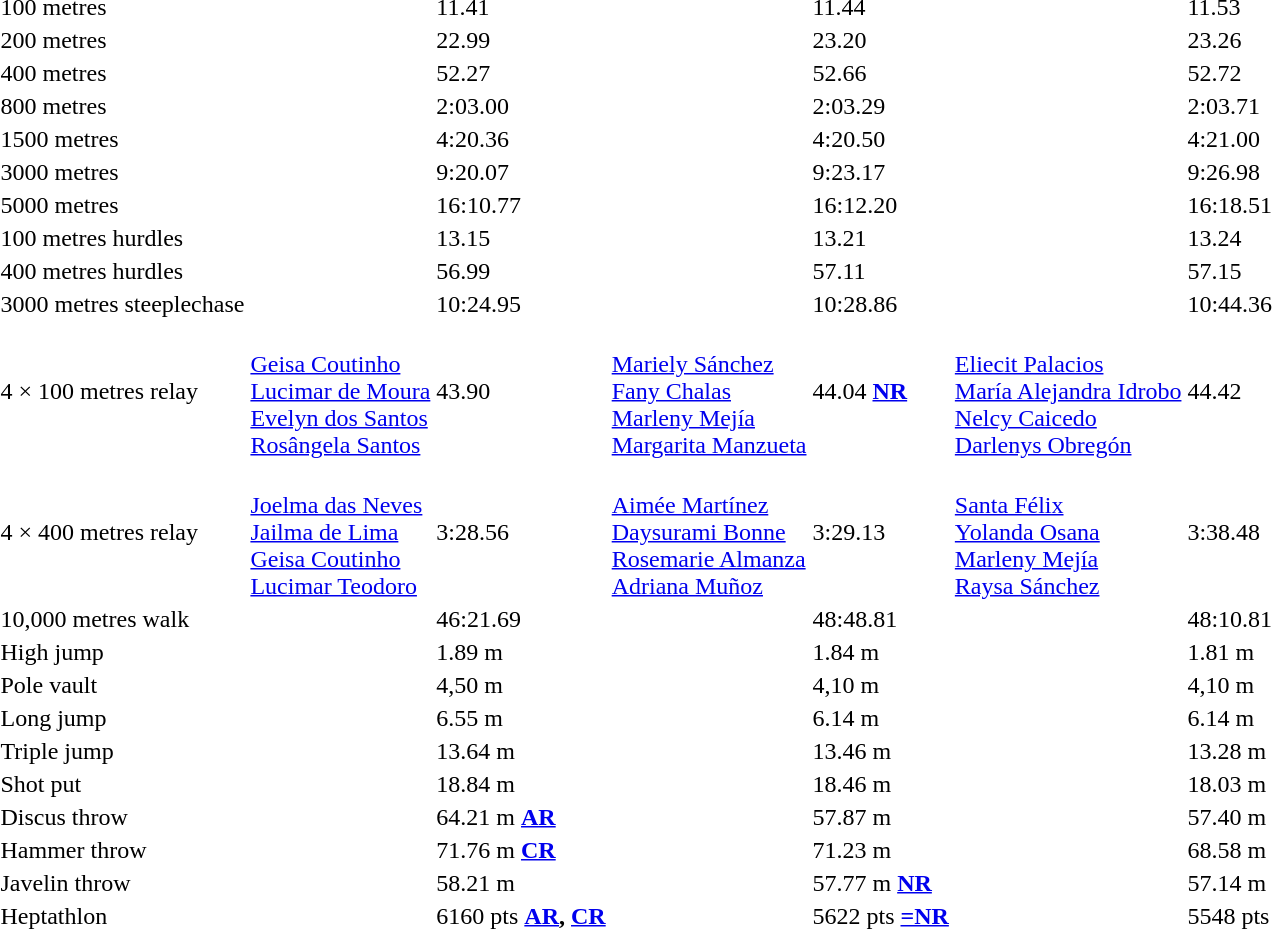<table>
<tr>
<td>100 metres</td>
<td></td>
<td>11.41</td>
<td></td>
<td>11.44</td>
<td></td>
<td>11.53</td>
</tr>
<tr>
<td>200 metres</td>
<td></td>
<td>22.99</td>
<td></td>
<td>23.20</td>
<td></td>
<td>23.26</td>
</tr>
<tr>
<td>400 metres</td>
<td></td>
<td>52.27</td>
<td></td>
<td>52.66</td>
<td></td>
<td>52.72</td>
</tr>
<tr>
<td>800 metres</td>
<td></td>
<td>2:03.00</td>
<td></td>
<td>2:03.29</td>
<td></td>
<td>2:03.71</td>
</tr>
<tr>
<td>1500 metres</td>
<td></td>
<td>4:20.36</td>
<td></td>
<td>4:20.50</td>
<td></td>
<td>4:21.00</td>
</tr>
<tr>
<td>3000 metres</td>
<td></td>
<td>9:20.07</td>
<td></td>
<td>9:23.17</td>
<td></td>
<td>9:26.98</td>
</tr>
<tr>
<td>5000 metres</td>
<td></td>
<td>16:10.77</td>
<td></td>
<td>16:12.20</td>
<td></td>
<td>16:18.51</td>
</tr>
<tr>
<td>100 metres hurdles</td>
<td></td>
<td>13.15</td>
<td></td>
<td>13.21</td>
<td></td>
<td>13.24</td>
</tr>
<tr>
<td>400 metres hurdles</td>
<td></td>
<td>56.99</td>
<td></td>
<td>57.11</td>
<td></td>
<td>57.15</td>
</tr>
<tr>
<td>3000 metres steeplechase</td>
<td></td>
<td>10:24.95</td>
<td></td>
<td>10:28.86</td>
<td></td>
<td>10:44.36</td>
</tr>
<tr>
<td>4 × 100 metres relay</td>
<td><br><a href='#'>Geisa Coutinho</a><br><a href='#'>Lucimar de Moura</a><br><a href='#'>Evelyn dos Santos</a><br><a href='#'>Rosângela Santos</a></td>
<td>43.90</td>
<td><br><a href='#'>Mariely Sánchez</a><br><a href='#'>Fany Chalas</a><br><a href='#'>Marleny Mejía</a><br><a href='#'>Margarita Manzueta</a></td>
<td>44.04 <strong><a href='#'>NR</a></strong></td>
<td><br><a href='#'>Eliecit Palacios</a><br><a href='#'>María Alejandra Idrobo</a><br><a href='#'>Nelcy Caicedo</a><br><a href='#'>Darlenys Obregón</a></td>
<td>44.42</td>
</tr>
<tr>
<td>4 × 400 metres relay</td>
<td><br><a href='#'>Joelma das Neves</a><br><a href='#'>Jailma de Lima</a><br><a href='#'>Geisa Coutinho</a><br><a href='#'>Lucimar Teodoro</a></td>
<td>3:28.56</td>
<td><br><a href='#'>Aimée Martínez</a><br><a href='#'>Daysurami Bonne</a><br><a href='#'>Rosemarie Almanza</a><br><a href='#'>Adriana Muñoz</a></td>
<td>3:29.13</td>
<td><br><a href='#'>Santa Félix</a><br><a href='#'>Yolanda Osana</a><br><a href='#'>Marleny Mejía</a><br><a href='#'>Raysa Sánchez</a></td>
<td>3:38.48</td>
</tr>
<tr>
<td>10,000 metres walk</td>
<td></td>
<td>46:21.69</td>
<td></td>
<td>48:48.81</td>
<td></td>
<td>48:10.81</td>
</tr>
<tr>
<td>High jump</td>
<td></td>
<td>1.89 m</td>
<td></td>
<td>1.84 m</td>
<td></td>
<td>1.81 m</td>
</tr>
<tr>
<td>Pole vault</td>
<td></td>
<td>4,50 m</td>
<td></td>
<td>4,10 m</td>
<td></td>
<td>4,10 m</td>
</tr>
<tr>
<td>Long jump</td>
<td></td>
<td>6.55 m</td>
<td></td>
<td>6.14 m</td>
<td></td>
<td>6.14 m</td>
</tr>
<tr>
<td>Triple jump</td>
<td></td>
<td>13.64 m</td>
<td></td>
<td>13.46 m</td>
<td></td>
<td>13.28 m</td>
</tr>
<tr>
<td>Shot put</td>
<td></td>
<td>18.84 m</td>
<td></td>
<td>18.46 m</td>
<td></td>
<td>18.03 m</td>
</tr>
<tr>
<td>Discus throw</td>
<td></td>
<td>64.21 m <strong><a href='#'>AR</a></strong></td>
<td></td>
<td>57.87 m</td>
<td></td>
<td>57.40 m</td>
</tr>
<tr>
<td>Hammer throw</td>
<td></td>
<td>71.76 m <strong><a href='#'>CR</a></strong></td>
<td></td>
<td>71.23 m</td>
<td></td>
<td>68.58 m</td>
</tr>
<tr>
<td>Javelin throw</td>
<td></td>
<td>58.21 m</td>
<td></td>
<td>57.77 m <strong><a href='#'>NR</a></strong></td>
<td></td>
<td>57.14 m</td>
</tr>
<tr>
<td>Heptathlon</td>
<td></td>
<td>6160 pts <strong><a href='#'>AR</a>, <a href='#'>CR</a></strong></td>
<td></td>
<td>5622 pts <strong><a href='#'>=NR</a></strong></td>
<td></td>
<td>5548 pts</td>
</tr>
</table>
